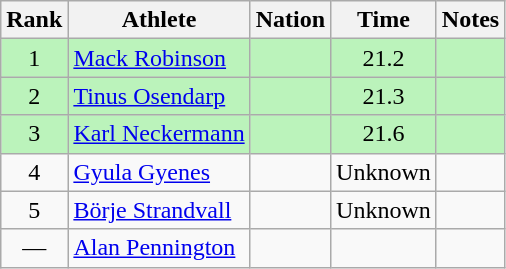<table class="wikitable sortable" style="text-align:center">
<tr>
<th>Rank</th>
<th>Athlete</th>
<th>Nation</th>
<th>Time</th>
<th>Notes</th>
</tr>
<tr bgcolor=bbf3bb>
<td>1</td>
<td align=left><a href='#'>Mack Robinson</a></td>
<td align=left></td>
<td>21.2</td>
<td></td>
</tr>
<tr bgcolor=bbf3bb>
<td>2</td>
<td align=left><a href='#'>Tinus Osendarp</a></td>
<td align=left></td>
<td>21.3</td>
<td></td>
</tr>
<tr bgcolor=bbf3bb>
<td>3</td>
<td align=left><a href='#'>Karl Neckermann</a></td>
<td align=left></td>
<td>21.6</td>
<td></td>
</tr>
<tr>
<td>4</td>
<td align=left><a href='#'>Gyula Gyenes</a></td>
<td align=left></td>
<td data-sort-value=30.0>Unknown</td>
<td></td>
</tr>
<tr>
<td>5</td>
<td align=left><a href='#'>Börje Strandvall</a></td>
<td align=left></td>
<td data-sort-value=30.0>Unknown</td>
<td></td>
</tr>
<tr>
<td data-sort-value=6>—</td>
<td align=left><a href='#'>Alan Pennington</a></td>
<td align=left></td>
<td data-sort-value=99.9></td>
<td></td>
</tr>
</table>
